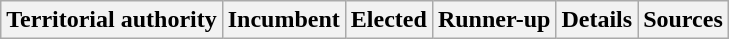<table class="wikitable sortable" style="text-align:left">
<tr>
<th>Territorial authority</th>
<th>Incumbent</th>
<th>Elected</th>
<th>Runner-up</th>
<th>Details</th>
<th>Sources<br>








































































</th>
</tr>
</table>
